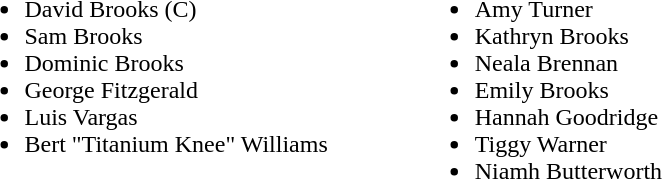<table>
<tr>
<td valign="top"><br><ul><li> David Brooks (C)</li><li> Sam Brooks</li><li> Dominic Brooks</li><li> George Fitzgerald</li><li> Luis Vargas</li><li> Bert "Titanium Knee" Williams</li></ul></td>
<td width="50"> </td>
<td valign="top"><br><ul><li> Amy Turner</li><li> Kathryn Brooks</li><li> Neala Brennan</li><li> Emily Brooks</li><li> Hannah Goodridge</li><li> Tiggy Warner</li><li> Niamh Butterworth</li></ul></td>
<td width="50"> </td>
<td valign="top"></td>
</tr>
</table>
